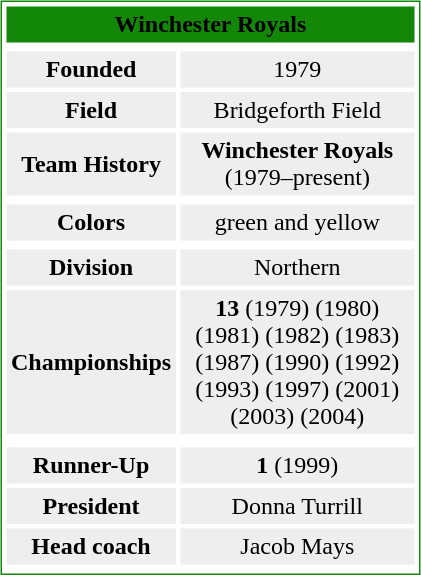<table style="margin:5px; border:1px solid #138808;" align=right cellpadding=3 cellspacing=3 width=280>
<tr align="center" bgcolor="#138808">
<td colspan=2><span><strong>Winchester Royals</strong></span></td>
</tr>
<tr align="center">
</tr>
<tr align="center" bgcolor="#eeeeee">
<td><strong>Founded</strong></td>
<td>1979</td>
</tr>
<tr align="center" bgcolor="#eeeeee">
<td><strong>Field</strong></td>
<td>Bridgeforth Field</td>
</tr>
<tr align="center" bgcolor="#eeeeee">
<td><strong>Team History</strong></td>
<td><strong>Winchester Royals</strong><br> (1979–present)</td>
</tr>
<tr align="center">
</tr>
<tr align="center" bgcolor="#eeeeee">
<td><strong>Colors</strong></td>
<td>green and yellow</td>
</tr>
<tr align="center" bgcolor="#eeeeee">
</tr>
<tr align="center" bgcolor="#eeeeee">
<td><strong>Division</strong></td>
<td>Northern</td>
</tr>
<tr align="center" bgcolor="#eeeeee">
<td><strong>Championships</strong></td>
<td><strong>13</strong> (1979) (1980) (1981) (1982) (1983) (1987) (1990) (1992) (1993) (1997) (2001) (2003) (2004)</td>
</tr>
<tr align="center">
</tr>
<tr align="center">
</tr>
<tr align="center" bgcolor="#eeeeee">
<td><strong>Runner-Up</strong></td>
<td><strong>1</strong> (1999)</td>
</tr>
<tr align="center" bgcolor="#eeeeee">
<td><strong>President</strong></td>
<td>Donna Turrill</td>
</tr>
<tr align="center" bgcolor="#eeeeee">
<td><strong>Head coach</strong></td>
<td>Jacob Mays</td>
</tr>
<tr align="center">
</tr>
</table>
